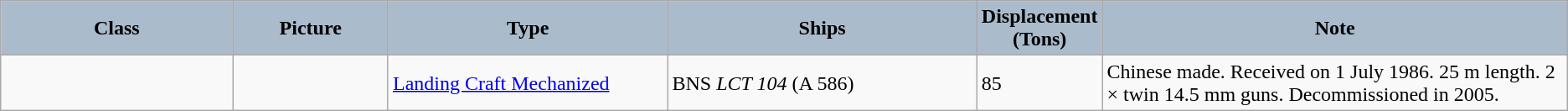<table class="wikitable">
<tr>
<th style="color:black; background:#abc; width:15%;">Class</th>
<th style="color:black; background:#abc; width:10%;">Picture</th>
<th style="color:black; background:#abc; width:18%;">Type</th>
<th style="color:black; background:#abc; width:20%;">Ships</th>
<th style="color:black; background:#abc; width:7%;">Displacement (Tons)</th>
<th style="color:black; background:#abc; width:30%;">Note</th>
</tr>
<tr>
<td></td>
<td></td>
<td><a href='#'>Landing Craft Mechanized</a></td>
<td>BNS <em>LCT 104</em> (A 586)</td>
<td>85</td>
<td>Chinese made. Received on 1 July 1986. 25 m length. 2 × twin 14.5 mm guns. Decommissioned in 2005.</td>
</tr>
</table>
